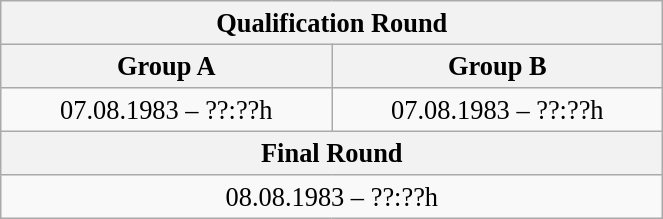<table class="wikitable" style=" text-align:center; font-size:110%;" width="35%">
<tr>
<th colspan="2">Qualification Round</th>
</tr>
<tr>
<th>Group A</th>
<th>Group B</th>
</tr>
<tr>
<td>07.08.1983 – ??:??h</td>
<td>07.08.1983 – ??:??h</td>
</tr>
<tr>
<th colspan="2">Final Round</th>
</tr>
<tr>
<td colspan="2">08.08.1983 – ??:??h</td>
</tr>
</table>
